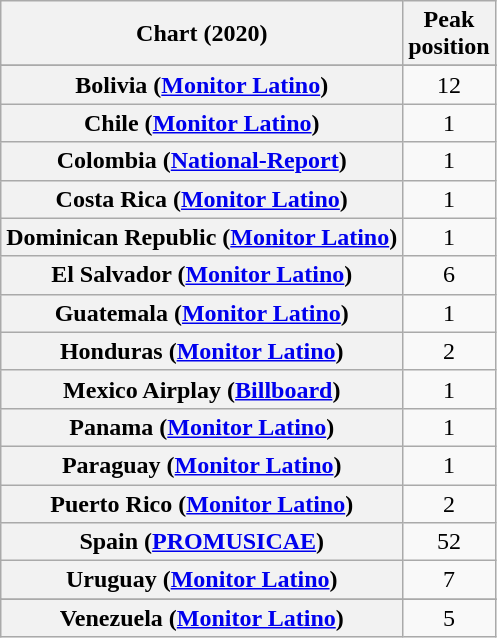<table class="wikitable sortable plainrowheaders" style="text-align:center">
<tr>
<th scope="col">Chart (2020)</th>
<th scope="col">Peak<br>position</th>
</tr>
<tr>
</tr>
<tr>
</tr>
<tr>
<th scope="row">Bolivia (<a href='#'>Monitor Latino</a>)</th>
<td>12</td>
</tr>
<tr>
<th scope="row">Chile (<a href='#'>Monitor Latino</a>)</th>
<td>1</td>
</tr>
<tr>
<th scope="row">Colombia (<a href='#'>National-Report</a>)</th>
<td>1</td>
</tr>
<tr>
<th scope="row">Costa Rica (<a href='#'>Monitor Latino</a>)</th>
<td>1</td>
</tr>
<tr>
<th scope="row">Dominican Republic (<a href='#'>Monitor Latino</a>)</th>
<td>1</td>
</tr>
<tr>
<th scope="row">El Salvador (<a href='#'>Monitor Latino</a>)</th>
<td>6</td>
</tr>
<tr>
<th scope="row">Guatemala (<a href='#'>Monitor Latino</a>)</th>
<td>1</td>
</tr>
<tr>
<th scope="row">Honduras (<a href='#'>Monitor Latino</a>)</th>
<td>2</td>
</tr>
<tr>
<th scope="row">Mexico Airplay (<a href='#'>Billboard</a>)</th>
<td>1</td>
</tr>
<tr>
<th scope="row">Panama (<a href='#'>Monitor Latino</a>)</th>
<td>1</td>
</tr>
<tr>
<th scope="row">Paraguay (<a href='#'>Monitor Latino</a>)</th>
<td>1</td>
</tr>
<tr>
<th scope="row">Puerto Rico (<a href='#'>Monitor Latino</a>)</th>
<td>2</td>
</tr>
<tr>
<th scope="row">Spain (<a href='#'>PROMUSICAE</a>)</th>
<td>52</td>
</tr>
<tr>
<th scope="row">Uruguay (<a href='#'>Monitor Latino</a>)</th>
<td>7</td>
</tr>
<tr>
</tr>
<tr>
</tr>
<tr>
</tr>
<tr>
<th scope="row">Venezuela (<a href='#'>Monitor Latino</a>)</th>
<td>5</td>
</tr>
</table>
